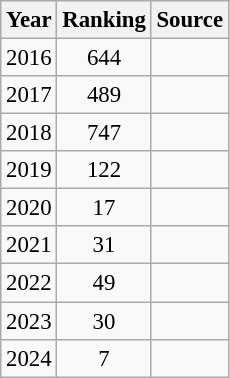<table class="wikitable" style="text-align:center; font-size: 95%;">
<tr>
<th>Year</th>
<th>Ranking</th>
<th>Source</th>
</tr>
<tr>
<td>2016</td>
<td>644</td>
<td></td>
</tr>
<tr>
<td>2017</td>
<td>489</td>
<td></td>
</tr>
<tr>
<td>2018</td>
<td>747</td>
<td></td>
</tr>
<tr>
<td>2019</td>
<td>122</td>
<td></td>
</tr>
<tr>
<td>2020</td>
<td>17</td>
<td></td>
</tr>
<tr>
<td>2021</td>
<td>31</td>
<td></td>
</tr>
<tr>
<td>2022</td>
<td>49</td>
<td></td>
</tr>
<tr>
<td>2023</td>
<td>30</td>
<td></td>
</tr>
<tr>
<td>2024</td>
<td>7</td>
<td></td>
</tr>
</table>
